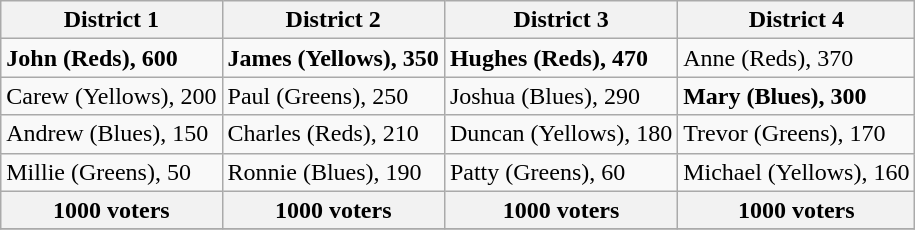<table class="wikitable" border="1">
<tr>
<th>District 1</th>
<th>District 2</th>
<th>District 3</th>
<th>District 4</th>
</tr>
<tr>
<td><strong>John (Reds), 600</strong></td>
<td><strong>James (Yellows), 350</strong></td>
<td><strong>Hughes (Reds), 470</strong></td>
<td>Anne (Reds), 370</td>
</tr>
<tr>
<td>Carew (Yellows), 200</td>
<td>Paul (Greens), 250</td>
<td>Joshua (Blues), 290</td>
<td><strong>Mary (Blues), 300</strong></td>
</tr>
<tr>
<td>Andrew (Blues), 150</td>
<td>Charles (Reds), 210</td>
<td>Duncan (Yellows), 180</td>
<td>Trevor (Greens), 170</td>
</tr>
<tr>
<td>Millie (Greens), 50</td>
<td>Ronnie (Blues), 190</td>
<td>Patty (Greens), 60</td>
<td>Michael (Yellows), 160</td>
</tr>
<tr>
<th><strong>1000 voters</strong></th>
<th><strong>1000 voters</strong></th>
<th><strong>1000 voters</strong></th>
<th><strong>1000 voters</strong></th>
</tr>
<tr>
</tr>
</table>
